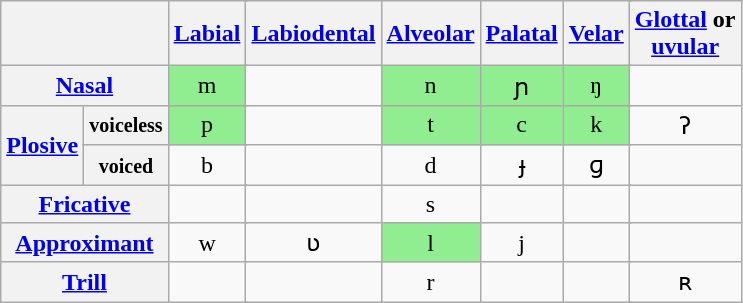<table class="wikitable IPA">
<tr>
<th colspan="2"></th>
<th colspan="2"><a href='#'>Labial</a></th>
<th colspan="2"><a href='#'>Labiodental</a></th>
<th colspan="2"><a href='#'>Alveolar</a></th>
<th colspan="2"><a href='#'>Palatal</a></th>
<th colspan="2"><a href='#'>Velar</a></th>
<th colspan="2"><a href='#'>Glottal</a> or <br><a href='#'>uvular</a></th>
</tr>
<tr align="center">
<th colspan="2"><a href='#'>Nasal</a></th>
<td colspan="2" style="background:lightgreen">m</td>
<td colspan="2"></td>
<td colspan="2" style="background:lightgreen">n</td>
<td colspan="2" style="background:lightgreen">ɲ</td>
<td colspan="2" style="background:lightgreen">ŋ</td>
<td colspan="2"></td>
</tr>
<tr align="center">
<th rowspan="2"><a href='#'>Plosive</a></th>
<th><small>voiceless</small></th>
<td colspan="2" style="background:lightgreen">p</td>
<td colspan="2"></td>
<td colspan="2" style="background:lightgreen">t</td>
<td colspan="2" style="background:lightgreen">c</td>
<td colspan="2" style="background:lightgreen">k</td>
<td colspan="2">ʔ</td>
</tr>
<tr align="center">
<th><small>voiced</small></th>
<td colspan="2">b</td>
<td colspan="2"></td>
<td colspan="2">d</td>
<td colspan="2">ɟ</td>
<td colspan="2">ɡ</td>
<td colspan="2"></td>
</tr>
<tr align="center">
<th colspan="2"><a href='#'>Fricative</a></th>
<td colspan="2"></td>
<td colspan="2"></td>
<td colspan="2">s</td>
<td colspan="2"></td>
<td colspan="2"></td>
<td colspan="2"></td>
</tr>
<tr align="center">
<th colspan="2"><a href='#'>Approximant</a></th>
<td colspan="2">w</td>
<td colspan="2">ʋ</td>
<td colspan="2" style="background:lightgreen">l</td>
<td colspan="2">j</td>
<td colspan="2"></td>
<td colspan="2"></td>
</tr>
<tr align="center">
<th colspan="2"><a href='#'>Trill</a></th>
<td colspan="2"></td>
<td colspan="2"></td>
<td colspan="2">r</td>
<td colspan="2"></td>
<td colspan="2"></td>
<td colspan="2">ʀ</td>
</tr>
</table>
